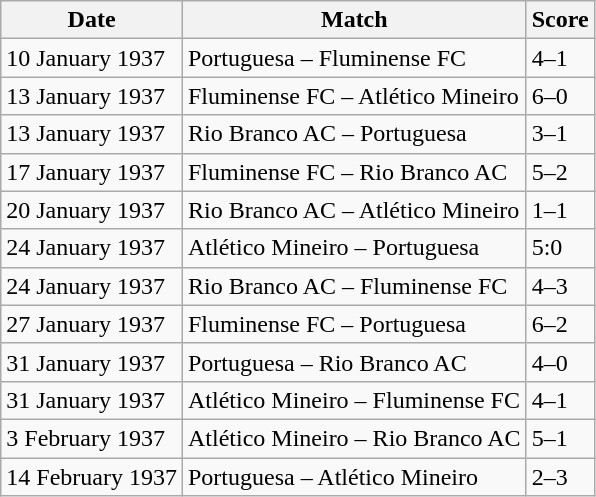<table class="wikitable">
<tr>
<th>Date</th>
<th>Match</th>
<th>Score</th>
</tr>
<tr>
<td>10 January 1937</td>
<td>Portuguesa – Fluminense FC</td>
<td>4–1</td>
</tr>
<tr>
<td>13 January 1937</td>
<td>Fluminense FC – Atlético Mineiro</td>
<td>6–0</td>
</tr>
<tr>
<td>13 January 1937</td>
<td>Rio Branco AC – Portuguesa</td>
<td>3–1</td>
</tr>
<tr>
<td>17 January 1937</td>
<td>Fluminense FC – Rio Branco AC</td>
<td>5–2</td>
</tr>
<tr>
<td>20 January 1937</td>
<td>Rio Branco AC – Atlético Mineiro</td>
<td>1–1</td>
</tr>
<tr>
<td>24 January 1937</td>
<td>Atlético Mineiro – Portuguesa</td>
<td>5:0</td>
</tr>
<tr>
<td>24 January 1937</td>
<td>Rio Branco AC – Fluminense FC</td>
<td>4–3</td>
</tr>
<tr>
<td>27 January 1937</td>
<td>Fluminense FC – Portuguesa</td>
<td>6–2</td>
</tr>
<tr>
<td>31 January 1937</td>
<td>Portuguesa – Rio Branco AC</td>
<td>4–0</td>
</tr>
<tr>
<td>31 January 1937</td>
<td>Atlético Mineiro – Fluminense FC</td>
<td>4–1</td>
</tr>
<tr>
<td>3 February 1937</td>
<td>Atlético Mineiro – Rio Branco AC</td>
<td>5–1</td>
</tr>
<tr>
<td>14 February 1937</td>
<td>Portuguesa – Atlético Mineiro</td>
<td>2–3</td>
</tr>
</table>
